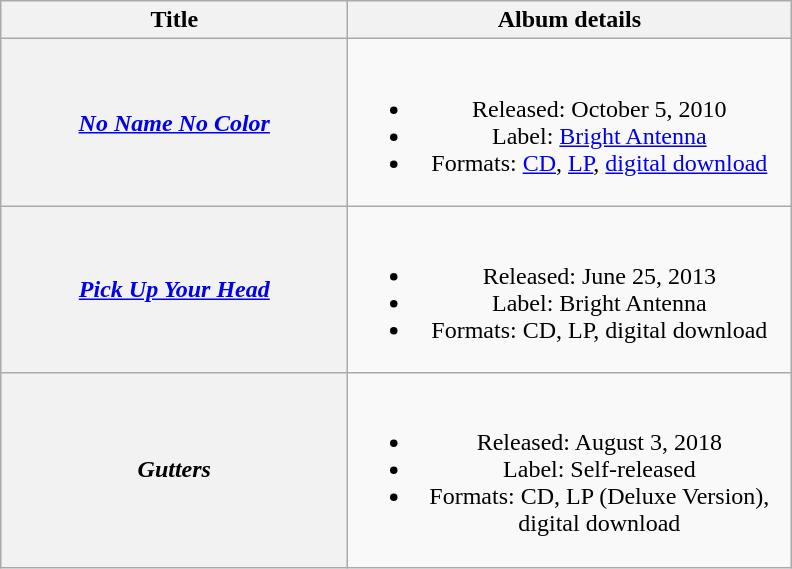<table class="wikitable plainrowheaders" style="text-align:center;">
<tr>
<th scope="col" style="width:14em;">Title</th>
<th scope="col" style="width:18em;">Album details</th>
</tr>
<tr>
<th scope="row"><em><a href='#'>No Name No Color</a></em></th>
<td><br><ul><li>Released: October 5, 2010</li><li>Label: <a href='#'>Bright Antenna</a></li><li>Formats: <a href='#'>CD</a>, <a href='#'>LP</a>, <a href='#'>digital download</a></li></ul></td>
</tr>
<tr>
<th scope="row"><em><a href='#'>Pick Up Your Head</a></em></th>
<td><br><ul><li>Released: June 25, 2013</li><li>Label: Bright Antenna</li><li>Formats: CD, LP, digital download</li></ul></td>
</tr>
<tr>
<th scope="row"><em>Gutters</em></th>
<td><br><ul><li>Released: August 3, 2018 </li><li>Label: Self-released</li><li>Formats: CD, LP (Deluxe Version), digital download</li></ul></td>
</tr>
</table>
